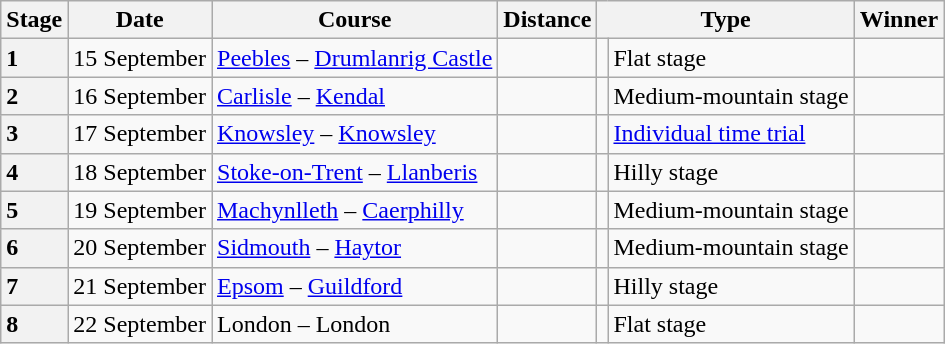<table class="wikitable">
<tr>
<th>Stage</th>
<th>Date</th>
<th>Course</th>
<th>Distance</th>
<th colspan="2">Type</th>
<th>Winner</th>
</tr>
<tr>
<th style="text-align:left">1</th>
<td align=right>15 September</td>
<td><a href='#'>Peebles</a> – <a href='#'>Drumlanrig Castle</a></td>
<td style="text-align:center;"></td>
<td></td>
<td>Flat stage</td>
<td></td>
</tr>
<tr>
<th style="text-align:left">2</th>
<td align=right>16 September</td>
<td><a href='#'>Carlisle</a> – <a href='#'>Kendal</a></td>
<td style="text-align:center;"></td>
<td></td>
<td>Medium-mountain stage</td>
<td></td>
</tr>
<tr>
<th style="text-align:left">3</th>
<td align=right>17 September</td>
<td><a href='#'>Knowsley</a> – <a href='#'>Knowsley</a></td>
<td style="text-align:center;"></td>
<td></td>
<td><a href='#'>Individual time trial</a></td>
<td></td>
</tr>
<tr>
<th style="text-align:left">4</th>
<td align=right>18 September</td>
<td><a href='#'>Stoke-on-Trent</a> – <a href='#'>Llanberis</a></td>
<td style="text-align:center;"></td>
<td></td>
<td>Hilly stage</td>
<td></td>
</tr>
<tr>
<th style="text-align:left">5</th>
<td align=right>19 September</td>
<td><a href='#'>Machynlleth</a> – <a href='#'>Caerphilly</a></td>
<td style="text-align:center;"></td>
<td></td>
<td>Medium-mountain stage</td>
<td></td>
</tr>
<tr>
<th style="text-align:left">6</th>
<td align=right>20 September</td>
<td><a href='#'>Sidmouth</a> – <a href='#'>Haytor</a></td>
<td style="text-align:center;"></td>
<td></td>
<td>Medium-mountain stage</td>
<td></td>
</tr>
<tr>
<th style="text-align:left">7</th>
<td align=right>21 September</td>
<td><a href='#'>Epsom</a> – <a href='#'>Guildford</a></td>
<td style="text-align:center;"></td>
<td></td>
<td>Hilly stage</td>
<td></td>
</tr>
<tr>
<th style="text-align:left">8</th>
<td align=right>22 September</td>
<td>London – London</td>
<td style="text-align:center;"></td>
<td></td>
<td>Flat stage</td>
<td></td>
</tr>
</table>
